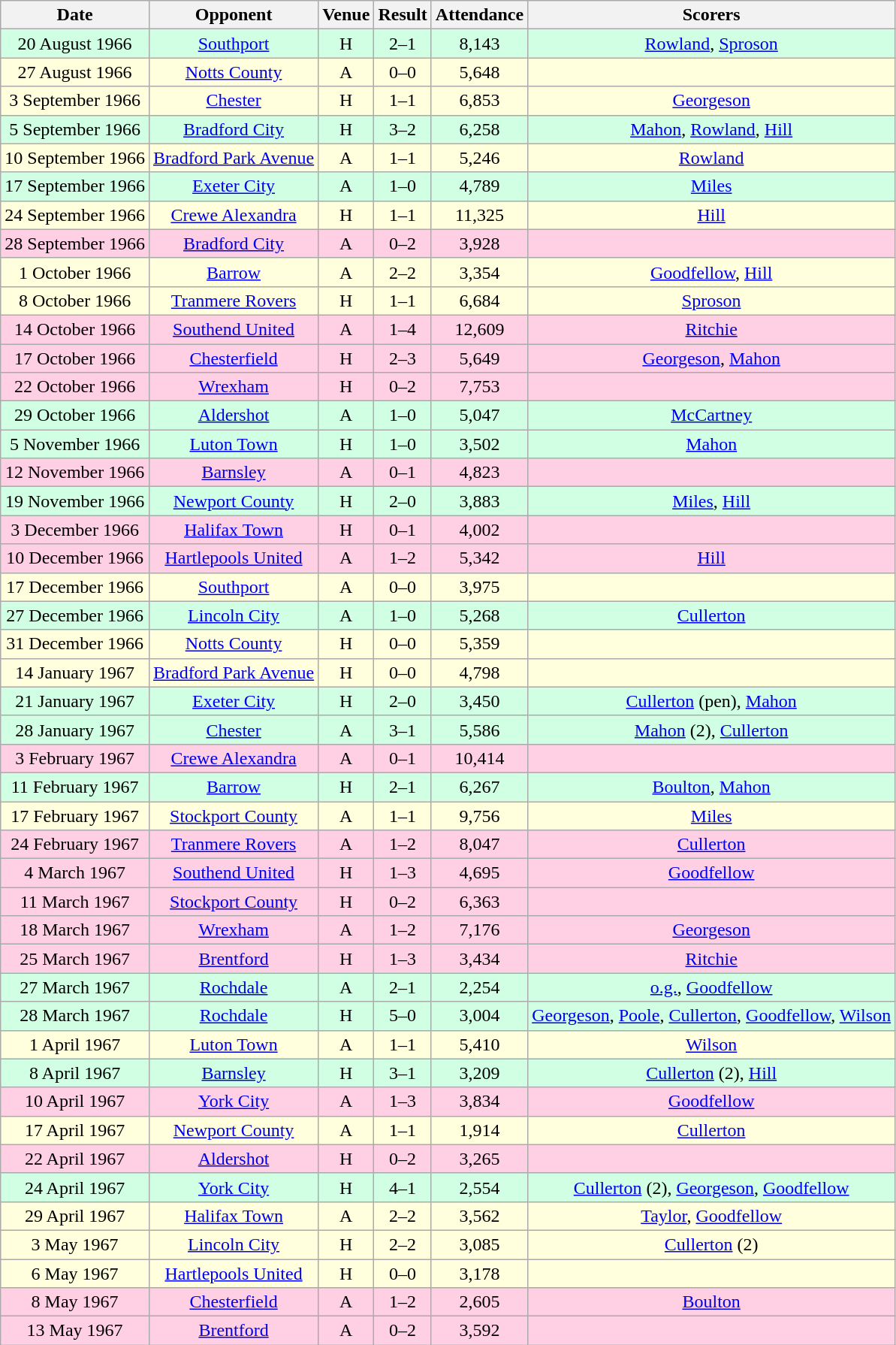<table class="wikitable sortable" style="font-size:100%; text-align:center">
<tr>
<th>Date</th>
<th>Opponent</th>
<th>Venue</th>
<th>Result</th>
<th>Attendance</th>
<th>Scorers</th>
</tr>
<tr style="background-color: #d0ffe3;">
<td>20 August 1966</td>
<td><a href='#'>Southport</a></td>
<td>H</td>
<td>2–1</td>
<td>8,143</td>
<td><a href='#'>Rowland</a>, <a href='#'>Sproson</a></td>
</tr>
<tr style="background-color: #ffffdd;">
<td>27 August 1966</td>
<td><a href='#'>Notts County</a></td>
<td>A</td>
<td>0–0</td>
<td>5,648</td>
<td></td>
</tr>
<tr style="background-color: #ffffdd;">
<td>3 September 1966</td>
<td><a href='#'>Chester</a></td>
<td>H</td>
<td>1–1</td>
<td>6,853</td>
<td><a href='#'>Georgeson</a></td>
</tr>
<tr style="background-color: #d0ffe3;">
<td>5 September 1966</td>
<td><a href='#'>Bradford City</a></td>
<td>H</td>
<td>3–2</td>
<td>6,258</td>
<td><a href='#'>Mahon</a>, <a href='#'>Rowland</a>, <a href='#'>Hill</a></td>
</tr>
<tr style="background-color: #ffffdd;">
<td>10 September 1966</td>
<td><a href='#'>Bradford Park Avenue</a></td>
<td>A</td>
<td>1–1</td>
<td>5,246</td>
<td><a href='#'>Rowland</a></td>
</tr>
<tr style="background-color: #d0ffe3;">
<td>17 September 1966</td>
<td><a href='#'>Exeter City</a></td>
<td>A</td>
<td>1–0</td>
<td>4,789</td>
<td><a href='#'>Miles</a></td>
</tr>
<tr style="background-color: #ffffdd;">
<td>24 September 1966</td>
<td><a href='#'>Crewe Alexandra</a></td>
<td>H</td>
<td>1–1</td>
<td>11,325</td>
<td><a href='#'>Hill</a></td>
</tr>
<tr style="background-color: #ffd0e3;">
<td>28 September 1966</td>
<td><a href='#'>Bradford City</a></td>
<td>A</td>
<td>0–2</td>
<td>3,928</td>
<td></td>
</tr>
<tr style="background-color: #ffffdd;">
<td>1 October 1966</td>
<td><a href='#'>Barrow</a></td>
<td>A</td>
<td>2–2</td>
<td>3,354</td>
<td><a href='#'>Goodfellow</a>, <a href='#'>Hill</a></td>
</tr>
<tr style="background-color: #ffffdd;">
<td>8 October 1966</td>
<td><a href='#'>Tranmere Rovers</a></td>
<td>H</td>
<td>1–1</td>
<td>6,684</td>
<td><a href='#'>Sproson</a></td>
</tr>
<tr style="background-color: #ffd0e3;">
<td>14 October 1966</td>
<td><a href='#'>Southend United</a></td>
<td>A</td>
<td>1–4</td>
<td>12,609</td>
<td><a href='#'>Ritchie</a></td>
</tr>
<tr style="background-color: #ffd0e3;">
<td>17 October 1966</td>
<td><a href='#'>Chesterfield</a></td>
<td>H</td>
<td>2–3</td>
<td>5,649</td>
<td><a href='#'>Georgeson</a>, <a href='#'>Mahon</a></td>
</tr>
<tr style="background-color: #ffd0e3;">
<td>22 October 1966</td>
<td><a href='#'>Wrexham</a></td>
<td>H</td>
<td>0–2</td>
<td>7,753</td>
<td></td>
</tr>
<tr style="background-color: #d0ffe3;">
<td>29 October 1966</td>
<td><a href='#'>Aldershot</a></td>
<td>A</td>
<td>1–0</td>
<td>5,047</td>
<td><a href='#'>McCartney</a></td>
</tr>
<tr style="background-color: #d0ffe3;">
<td>5 November 1966</td>
<td><a href='#'>Luton Town</a></td>
<td>H</td>
<td>1–0</td>
<td>3,502</td>
<td><a href='#'>Mahon</a></td>
</tr>
<tr style="background-color: #ffd0e3;">
<td>12 November 1966</td>
<td><a href='#'>Barnsley</a></td>
<td>A</td>
<td>0–1</td>
<td>4,823</td>
<td></td>
</tr>
<tr style="background-color: #d0ffe3;">
<td>19 November 1966</td>
<td><a href='#'>Newport County</a></td>
<td>H</td>
<td>2–0</td>
<td>3,883</td>
<td><a href='#'>Miles</a>, <a href='#'>Hill</a></td>
</tr>
<tr style="background-color: #ffd0e3;">
<td>3 December 1966</td>
<td><a href='#'>Halifax Town</a></td>
<td>H</td>
<td>0–1</td>
<td>4,002</td>
<td></td>
</tr>
<tr style="background-color: #ffd0e3;">
<td>10 December 1966</td>
<td><a href='#'>Hartlepools United</a></td>
<td>A</td>
<td>1–2</td>
<td>5,342</td>
<td><a href='#'>Hill</a></td>
</tr>
<tr style="background-color: #ffffdd;">
<td>17 December 1966</td>
<td><a href='#'>Southport</a></td>
<td>A</td>
<td>0–0</td>
<td>3,975</td>
<td></td>
</tr>
<tr style="background-color: #d0ffe3;">
<td>27 December 1966</td>
<td><a href='#'>Lincoln City</a></td>
<td>A</td>
<td>1–0</td>
<td>5,268</td>
<td><a href='#'>Cullerton</a></td>
</tr>
<tr style="background-color: #ffffdd;">
<td>31 December 1966</td>
<td><a href='#'>Notts County</a></td>
<td>H</td>
<td>0–0</td>
<td>5,359</td>
<td></td>
</tr>
<tr style="background-color: #ffffdd;">
<td>14 January 1967</td>
<td><a href='#'>Bradford Park Avenue</a></td>
<td>H</td>
<td>0–0</td>
<td>4,798</td>
<td></td>
</tr>
<tr style="background-color: #d0ffe3;">
<td>21 January 1967</td>
<td><a href='#'>Exeter City</a></td>
<td>H</td>
<td>2–0</td>
<td>3,450</td>
<td><a href='#'>Cullerton</a> (pen), <a href='#'>Mahon</a></td>
</tr>
<tr style="background-color: #d0ffe3;">
<td>28 January 1967</td>
<td><a href='#'>Chester</a></td>
<td>A</td>
<td>3–1</td>
<td>5,586</td>
<td><a href='#'>Mahon</a> (2), <a href='#'>Cullerton</a></td>
</tr>
<tr style="background-color: #ffd0e3;">
<td>3 February 1967</td>
<td><a href='#'>Crewe Alexandra</a></td>
<td>A</td>
<td>0–1</td>
<td>10,414</td>
<td></td>
</tr>
<tr style="background-color: #d0ffe3;">
<td>11 February 1967</td>
<td><a href='#'>Barrow</a></td>
<td>H</td>
<td>2–1</td>
<td>6,267</td>
<td><a href='#'>Boulton</a>, <a href='#'>Mahon</a></td>
</tr>
<tr style="background-color: #ffffdd;">
<td>17 February 1967</td>
<td><a href='#'>Stockport County</a></td>
<td>A</td>
<td>1–1</td>
<td>9,756</td>
<td><a href='#'>Miles</a></td>
</tr>
<tr style="background-color: #ffd0e3;">
<td>24 February 1967</td>
<td><a href='#'>Tranmere Rovers</a></td>
<td>A</td>
<td>1–2</td>
<td>8,047</td>
<td><a href='#'>Cullerton</a></td>
</tr>
<tr style="background-color: #ffd0e3;">
<td>4 March 1967</td>
<td><a href='#'>Southend United</a></td>
<td>H</td>
<td>1–3</td>
<td>4,695</td>
<td><a href='#'>Goodfellow</a></td>
</tr>
<tr style="background-color: #ffd0e3;">
<td>11 March 1967</td>
<td><a href='#'>Stockport County</a></td>
<td>H</td>
<td>0–2</td>
<td>6,363</td>
<td></td>
</tr>
<tr style="background-color: #ffd0e3;">
<td>18 March 1967</td>
<td><a href='#'>Wrexham</a></td>
<td>A</td>
<td>1–2</td>
<td>7,176</td>
<td><a href='#'>Georgeson</a></td>
</tr>
<tr style="background-color: #ffd0e3;">
<td>25 March 1967</td>
<td><a href='#'>Brentford</a></td>
<td>H</td>
<td>1–3</td>
<td>3,434</td>
<td><a href='#'>Ritchie</a></td>
</tr>
<tr style="background-color: #d0ffe3;">
<td>27 March 1967</td>
<td><a href='#'>Rochdale</a></td>
<td>A</td>
<td>2–1</td>
<td>2,254</td>
<td><a href='#'>o.g.</a>, <a href='#'>Goodfellow</a></td>
</tr>
<tr style="background-color: #d0ffe3;">
<td>28 March 1967</td>
<td><a href='#'>Rochdale</a></td>
<td>H</td>
<td>5–0</td>
<td>3,004</td>
<td><a href='#'>Georgeson</a>, <a href='#'>Poole</a>, <a href='#'>Cullerton</a>, <a href='#'>Goodfellow</a>, <a href='#'>Wilson</a></td>
</tr>
<tr style="background-color: #ffffdd;">
<td>1 April 1967</td>
<td><a href='#'>Luton Town</a></td>
<td>A</td>
<td>1–1</td>
<td>5,410</td>
<td><a href='#'>Wilson</a></td>
</tr>
<tr style="background-color: #d0ffe3;">
<td>8 April 1967</td>
<td><a href='#'>Barnsley</a></td>
<td>H</td>
<td>3–1</td>
<td>3,209</td>
<td><a href='#'>Cullerton</a> (2), <a href='#'>Hill</a></td>
</tr>
<tr style="background-color: #ffd0e3;">
<td>10 April 1967</td>
<td><a href='#'>York City</a></td>
<td>A</td>
<td>1–3</td>
<td>3,834</td>
<td><a href='#'>Goodfellow</a></td>
</tr>
<tr style="background-color: #ffffdd;">
<td>17 April 1967</td>
<td><a href='#'>Newport County</a></td>
<td>A</td>
<td>1–1</td>
<td>1,914</td>
<td><a href='#'>Cullerton</a></td>
</tr>
<tr style="background-color: #ffd0e3;">
<td>22 April 1967</td>
<td><a href='#'>Aldershot</a></td>
<td>H</td>
<td>0–2</td>
<td>3,265</td>
<td></td>
</tr>
<tr style="background-color: #d0ffe3;">
<td>24 April 1967</td>
<td><a href='#'>York City</a></td>
<td>H</td>
<td>4–1</td>
<td>2,554</td>
<td><a href='#'>Cullerton</a> (2), <a href='#'>Georgeson</a>, <a href='#'>Goodfellow</a></td>
</tr>
<tr style="background-color: #ffffdd;">
<td>29 April 1967</td>
<td><a href='#'>Halifax Town</a></td>
<td>A</td>
<td>2–2</td>
<td>3,562</td>
<td><a href='#'>Taylor</a>, <a href='#'>Goodfellow</a></td>
</tr>
<tr style="background-color: #ffffdd;">
<td>3 May 1967</td>
<td><a href='#'>Lincoln City</a></td>
<td>H</td>
<td>2–2</td>
<td>3,085</td>
<td><a href='#'>Cullerton</a> (2)</td>
</tr>
<tr style="background-color: #ffffdd;">
<td>6 May 1967</td>
<td><a href='#'>Hartlepools United</a></td>
<td>H</td>
<td>0–0</td>
<td>3,178</td>
<td></td>
</tr>
<tr style="background-color: #ffd0e3;">
<td>8 May 1967</td>
<td><a href='#'>Chesterfield</a></td>
<td>A</td>
<td>1–2</td>
<td>2,605</td>
<td><a href='#'>Boulton</a></td>
</tr>
<tr style="background-color: #ffd0e3;">
<td>13 May 1967</td>
<td><a href='#'>Brentford</a></td>
<td>A</td>
<td>0–2</td>
<td>3,592</td>
<td></td>
</tr>
</table>
